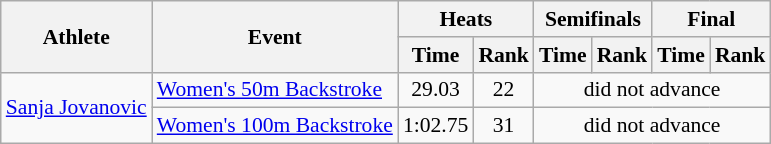<table class=wikitable style="font-size:90%">
<tr>
<th rowspan="2">Athlete</th>
<th rowspan="2">Event</th>
<th colspan="2">Heats</th>
<th colspan="2">Semifinals</th>
<th colspan="2">Final</th>
</tr>
<tr>
<th>Time</th>
<th>Rank</th>
<th>Time</th>
<th>Rank</th>
<th>Time</th>
<th>Rank</th>
</tr>
<tr>
<td rowspan="2"><a href='#'>Sanja Jovanovic</a></td>
<td><a href='#'>Women's 50m Backstroke</a></td>
<td align=center>29.03</td>
<td align=center>22</td>
<td align=center colspan=4>did not advance</td>
</tr>
<tr>
<td><a href='#'>Women's 100m Backstroke</a></td>
<td align=center>1:02.75</td>
<td align=center>31</td>
<td align=center colspan=4>did not advance</td>
</tr>
</table>
